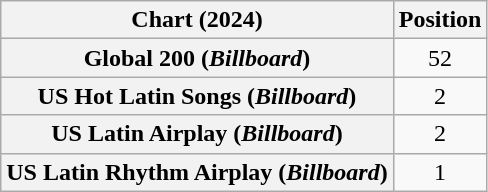<table class="wikitable sortable plainrowheaders" style="text-align:center">
<tr>
<th scope="col">Chart (2024)</th>
<th scope="col">Position</th>
</tr>
<tr>
<th scope="row">Global 200 (<em>Billboard</em>)</th>
<td>52</td>
</tr>
<tr>
<th scope="row">US Hot Latin Songs (<em>Billboard</em>)</th>
<td>2</td>
</tr>
<tr>
<th scope="row">US Latin Airplay (<em>Billboard</em>)</th>
<td>2</td>
</tr>
<tr>
<th scope="row">US Latin Rhythm Airplay (<em>Billboard</em>)</th>
<td>1</td>
</tr>
</table>
